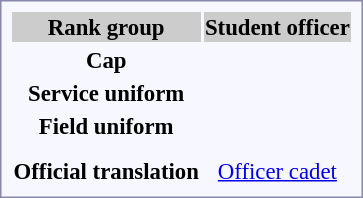<table style="border:1px solid #8888aa; background-color:#f7f8ff; padding:5px; font-size:95%; margin: 0px 12px 12px 0px; text-align:center;">
<tr bgcolor="#CCCCCC">
<th>Rank group</th>
<th>Student officer</th>
</tr>
<tr>
<td><strong>Cap</strong></td>
<td></td>
</tr>
<tr>
<td><strong>Service uniform</strong></td>
<td></td>
</tr>
<tr>
<td><strong>Field uniform</strong></td>
<td></td>
</tr>
<tr>
<td></td>
<td></td>
</tr>
<tr>
<td colspan=2></td>
</tr>
<tr>
<td><strong>Official translation</strong></td>
<td><a href='#'>Officer cadet</a></td>
</tr>
</table>
